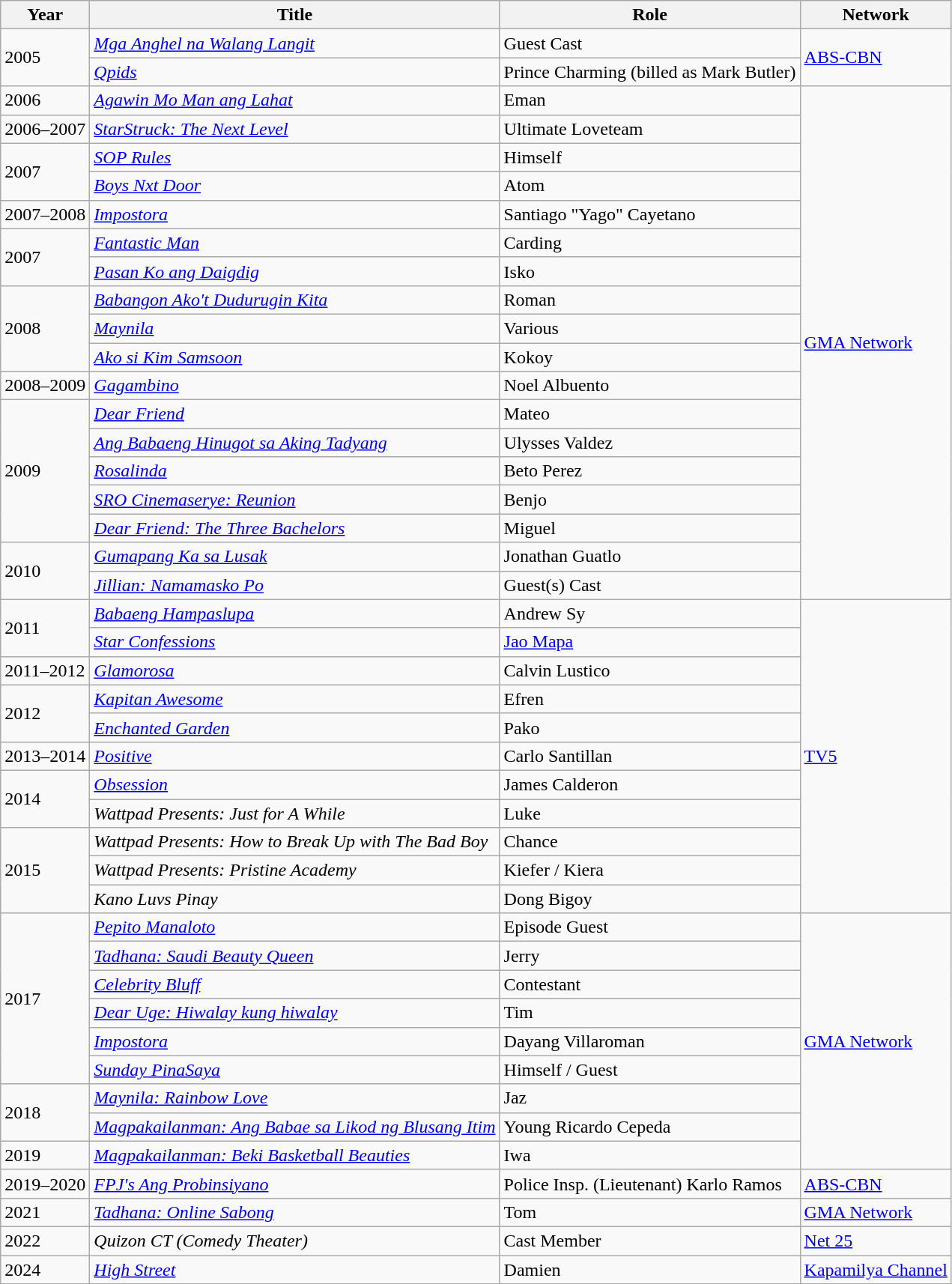<table class="wikitable sortable">
<tr>
<th>Year</th>
<th>Title</th>
<th>Role</th>
<th>Network</th>
</tr>
<tr>
<td rowspan=2>2005</td>
<td><em><a href='#'>Mga Anghel na Walang Langit</a></em></td>
<td>Guest Cast</td>
<td rowspan=2><a href='#'>ABS-CBN</a></td>
</tr>
<tr>
<td><em><a href='#'>Qpids</a></em></td>
<td>Prince Charming (billed as Mark Butler)</td>
</tr>
<tr>
<td>2006</td>
<td><em><a href='#'>Agawin Mo Man ang Lahat</a></em></td>
<td>Eman</td>
<td rowspan=18><a href='#'>GMA Network</a></td>
</tr>
<tr>
<td>2006–2007</td>
<td><em><a href='#'>StarStruck: The Next Level</a></em></td>
<td>Ultimate Loveteam</td>
</tr>
<tr>
<td rowspan=2>2007</td>
<td><em><a href='#'>SOP Rules</a></em></td>
<td>Himself</td>
</tr>
<tr>
<td><em><a href='#'>Boys Nxt Door</a></em></td>
<td>Atom</td>
</tr>
<tr>
<td>2007–2008</td>
<td><em><a href='#'>Impostora</a></em></td>
<td>Santiago "Yago" Cayetano</td>
</tr>
<tr>
<td rowspan=2>2007</td>
<td><em><a href='#'>Fantastic Man</a></em></td>
<td>Carding</td>
</tr>
<tr>
<td><em><a href='#'>Pasan Ko ang Daigdig</a></em></td>
<td>Isko</td>
</tr>
<tr>
<td rowspan=3>2008</td>
<td><em><a href='#'>Babangon Ako't Dudurugin Kita</a></em></td>
<td>Roman</td>
</tr>
<tr>
<td><em><a href='#'>Maynila</a></em></td>
<td>Various</td>
</tr>
<tr>
<td><em><a href='#'>Ako si Kim Samsoon</a></em></td>
<td>Kokoy</td>
</tr>
<tr>
<td>2008–2009</td>
<td><em><a href='#'>Gagambino</a></em></td>
<td>Noel Albuento</td>
</tr>
<tr>
<td rowspan=5>2009</td>
<td><em><a href='#'>Dear Friend</a></em></td>
<td>Mateo</td>
</tr>
<tr>
<td><em><a href='#'>Ang Babaeng Hinugot sa Aking Tadyang</a></em></td>
<td>Ulysses Valdez</td>
</tr>
<tr>
<td><em><a href='#'>Rosalinda</a></em></td>
<td>Beto Perez</td>
</tr>
<tr>
<td><em><a href='#'>SRO Cinemaserye: Reunion</a></em></td>
<td>Benjo</td>
</tr>
<tr>
<td><em><a href='#'>Dear Friend: The Three Bachelors</a></em></td>
<td>Miguel</td>
</tr>
<tr>
<td rowspan=2>2010</td>
<td><em><a href='#'>Gumapang Ka sa Lusak</a></em></td>
<td>Jonathan Guatlo</td>
</tr>
<tr>
<td><em><a href='#'>Jillian: Namamasko Po</a></em></td>
<td>Guest(s) Cast</td>
</tr>
<tr>
<td rowspan=2>2011</td>
<td><em><a href='#'>Babaeng Hampaslupa</a></em></td>
<td>Andrew Sy</td>
<td rowspan=11><a href='#'>TV5</a></td>
</tr>
<tr>
<td><em><a href='#'>Star Confessions</a></em></td>
<td><a href='#'>Jao Mapa</a></td>
</tr>
<tr>
<td>2011–2012</td>
<td><em><a href='#'>Glamorosa</a></em></td>
<td>Calvin Lustico</td>
</tr>
<tr>
<td rowspan=2>2012</td>
<td><em><a href='#'>Kapitan Awesome</a></em></td>
<td>Efren</td>
</tr>
<tr>
<td><em><a href='#'>Enchanted Garden</a></em></td>
<td>Pako</td>
</tr>
<tr>
<td>2013–2014</td>
<td><em><a href='#'>Positive</a></em></td>
<td>Carlo Santillan</td>
</tr>
<tr>
<td rowspan=2>2014</td>
<td><em><a href='#'>Obsession</a></em></td>
<td>James Calderon</td>
</tr>
<tr>
<td><em>Wattpad Presents: Just for A While</em></td>
<td>Luke</td>
</tr>
<tr>
<td rowspan=3>2015</td>
<td><em>Wattpad Presents: How to Break Up with The Bad Boy</em></td>
<td>Chance</td>
</tr>
<tr>
<td><em>Wattpad Presents: Pristine Academy</em></td>
<td>Kiefer / Kiera</td>
</tr>
<tr>
<td><em>Kano Luvs Pinay</em></td>
<td>Dong Bigoy</td>
</tr>
<tr>
<td rowspan="6">2017</td>
<td><em><a href='#'>Pepito Manaloto</a></em></td>
<td>Episode Guest</td>
<td rowspan="9"><a href='#'>GMA Network</a></td>
</tr>
<tr>
<td><a href='#'><em>Tadhana: Saudi Beauty Queen</em></a></td>
<td>Jerry</td>
</tr>
<tr>
<td><em><a href='#'>Celebrity Bluff</a></em></td>
<td>Contestant</td>
</tr>
<tr>
<td><em><a href='#'>Dear Uge: Hiwalay kung hiwalay</a></em></td>
<td>Tim</td>
</tr>
<tr>
<td><em><a href='#'>Impostora</a></em></td>
<td>Dayang Villaroman</td>
</tr>
<tr>
<td><em><a href='#'>Sunday PinaSaya</a></em></td>
<td>Himself / Guest</td>
</tr>
<tr>
<td rowspan="2">2018</td>
<td><em><a href='#'>Maynila: Rainbow Love</a></em></td>
<td>Jaz</td>
</tr>
<tr>
<td><em><a href='#'>Magpakailanman: Ang Babae sa Likod ng Blusang Itim</a></em></td>
<td>Young Ricardo Cepeda</td>
</tr>
<tr>
<td>2019</td>
<td><em><a href='#'>Magpakailanman: Beki Basketball Beauties</a></em></td>
<td>Iwa</td>
</tr>
<tr>
<td>2019–2020</td>
<td><em><a href='#'>FPJ's Ang Probinsiyano</a></em></td>
<td>Police Insp. (Lieutenant) Karlo Ramos</td>
<td><a href='#'>ABS-CBN</a></td>
</tr>
<tr>
<td>2021</td>
<td><em><a href='#'>Tadhana: Online Sabong</a></em></td>
<td>Tom</td>
<td><a href='#'>GMA Network</a></td>
</tr>
<tr>
<td>2022</td>
<td><em>Quizon CT (Comedy Theater)</em></td>
<td>Cast Member</td>
<td><a href='#'>Net 25</a></td>
</tr>
<tr>
<td>2024</td>
<td><em><a href='#'>High Street</a></em></td>
<td>Damien</td>
<td><a href='#'>Kapamilya Channel</a></td>
</tr>
</table>
